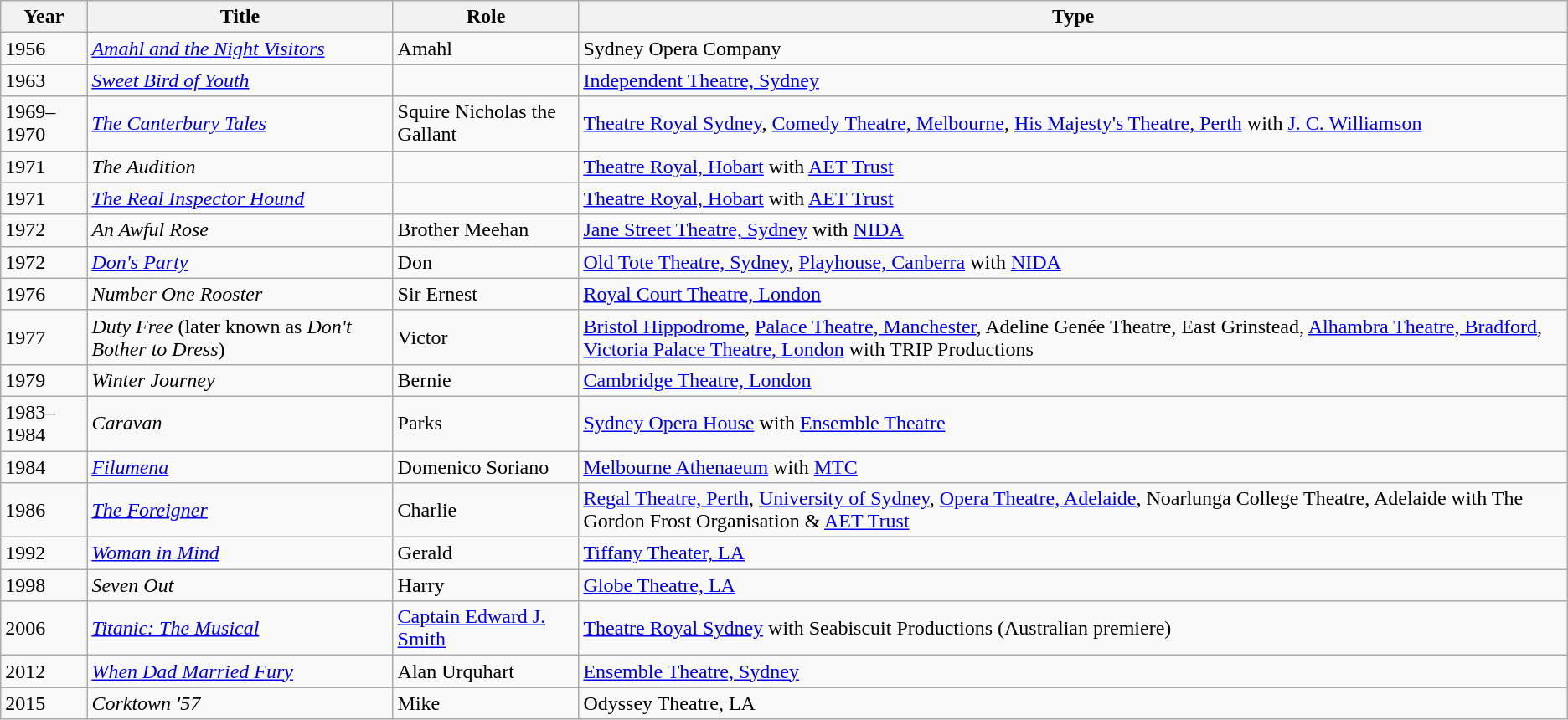<table class=wikitable>
<tr>
<th>Year</th>
<th>Title</th>
<th>Role</th>
<th>Type</th>
</tr>
<tr>
<td>1956</td>
<td><em><a href='#'>Amahl and the Night Visitors</a></em></td>
<td>Amahl</td>
<td>Sydney Opera Company</td>
</tr>
<tr>
<td>1963</td>
<td><em><a href='#'>Sweet Bird of Youth</a></em></td>
<td></td>
<td><a href='#'>Independent Theatre, Sydney</a></td>
</tr>
<tr>
<td>1969–1970</td>
<td><em><a href='#'>The Canterbury Tales</a></em></td>
<td>Squire Nicholas the Gallant</td>
<td><a href='#'>Theatre Royal Sydney</a>, <a href='#'>Comedy Theatre, Melbourne</a>, <a href='#'>His Majesty's Theatre, Perth</a> with <a href='#'>J. C. Williamson</a></td>
</tr>
<tr>
<td>1971</td>
<td><em>The Audition</em></td>
<td></td>
<td><a href='#'>Theatre Royal, Hobart</a> with <a href='#'>AET Trust</a></td>
</tr>
<tr>
<td>1971</td>
<td><em><a href='#'>The Real Inspector Hound</a></em></td>
<td></td>
<td><a href='#'>Theatre Royal, Hobart</a> with <a href='#'>AET Trust</a></td>
</tr>
<tr>
<td>1972</td>
<td><em>An Awful Rose</em></td>
<td>Brother Meehan</td>
<td><a href='#'>Jane Street Theatre, Sydney</a> with <a href='#'>NIDA</a></td>
</tr>
<tr>
<td>1972</td>
<td><em><a href='#'>Don's Party</a></em></td>
<td>Don</td>
<td><a href='#'>Old Tote Theatre, Sydney</a>, <a href='#'>Playhouse, Canberra</a> with <a href='#'>NIDA</a></td>
</tr>
<tr>
<td>1976</td>
<td><em>Number One Rooster</em></td>
<td>Sir Ernest</td>
<td><a href='#'>Royal Court Theatre, London</a></td>
</tr>
<tr>
<td>1977</td>
<td><em>Duty Free</em> (later known as <em>Don't Bother to Dress</em>)</td>
<td>Victor</td>
<td><a href='#'>Bristol Hippodrome</a>, <a href='#'>Palace Theatre, Manchester</a>, Adeline Genée Theatre, East Grinstead, <a href='#'>Alhambra Theatre, Bradford</a>, <a href='#'>Victoria Palace Theatre, London</a> with TRIP Productions</td>
</tr>
<tr>
<td>1979</td>
<td><em>Winter Journey</em></td>
<td>Bernie</td>
<td><a href='#'> Cambridge Theatre, London</a></td>
</tr>
<tr>
<td>1983–1984</td>
<td><em>Caravan</em></td>
<td>Parks</td>
<td><a href='#'>Sydney Opera House</a> with <a href='#'>Ensemble Theatre</a></td>
</tr>
<tr>
<td>1984</td>
<td><em><a href='#'>Filumena</a></em></td>
<td>Domenico Soriano</td>
<td><a href='#'>Melbourne Athenaeum</a> with <a href='#'>MTC</a></td>
</tr>
<tr>
<td>1986</td>
<td><em><a href='#'>The Foreigner</a></em></td>
<td>Charlie</td>
<td><a href='#'>Regal Theatre, Perth</a>, <a href='#'>University of Sydney</a>, <a href='#'>Opera Theatre, Adelaide</a>, Noarlunga College Theatre, Adelaide with The Gordon Frost Organisation & <a href='#'>AET Trust</a></td>
</tr>
<tr>
<td>1992</td>
<td><em><a href='#'>Woman in Mind</a></em></td>
<td>Gerald</td>
<td><a href='#'>Tiffany Theater, LA</a></td>
</tr>
<tr>
<td>1998</td>
<td><em>Seven Out</em></td>
<td>Harry</td>
<td><a href='#'>Globe Theatre, LA</a></td>
</tr>
<tr>
<td>2006</td>
<td><em><a href='#'>Titanic: The Musical</a></em></td>
<td><a href='#'>Captain Edward J. Smith</a></td>
<td><a href='#'>Theatre Royal Sydney</a> with Seabiscuit Productions (Australian premiere)</td>
</tr>
<tr>
<td>2012</td>
<td><em><a href='#'>When Dad Married Fury</a></em></td>
<td>Alan Urquhart</td>
<td><a href='#'>Ensemble Theatre, Sydney</a></td>
</tr>
<tr>
<td>2015</td>
<td><em>Corktown '57</em></td>
<td>Mike</td>
<td>Odyssey Theatre, LA</td>
</tr>
</table>
